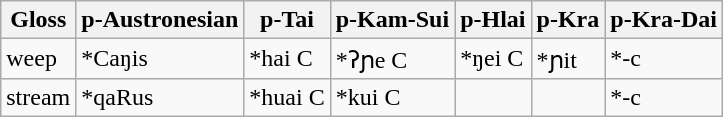<table class="wikitable">
<tr>
<th>Gloss</th>
<th>p-Austronesian</th>
<th>p-Tai</th>
<th>p-Kam-Sui</th>
<th>p-Hlai</th>
<th>p-Kra</th>
<th>p-Kra-Dai</th>
</tr>
<tr>
<td>weep</td>
<td>*Caŋis</td>
<td>*hai C</td>
<td>*ʔɲe C</td>
<td>*ŋei C</td>
<td>*ɲit</td>
<td>*-c</td>
</tr>
<tr>
<td>stream</td>
<td>*qaRus</td>
<td>*huai C</td>
<td>*kui C</td>
<td></td>
<td></td>
<td>*-c</td>
</tr>
</table>
